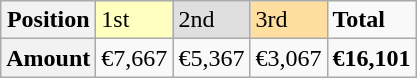<table class="wikitable">
<tr>
<th>Position</th>
<td bgcolor="#ffffbf">1st</td>
<td bgcolor="#dfdfdf">2nd</td>
<td bgcolor="#ffdf9f">3rd</td>
<td><strong>Total</strong></td>
</tr>
<tr>
<th>Amount</th>
<td>€7,667</td>
<td>€5,367</td>
<td>€3,067</td>
<td><strong>€16,101</strong></td>
</tr>
</table>
